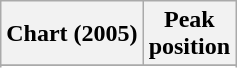<table class="wikitable sortable plainrowheaders" style="text-align:center">
<tr>
<th scope="col">Chart (2005)</th>
<th scope="col">Peak<br>position</th>
</tr>
<tr>
</tr>
<tr>
</tr>
</table>
